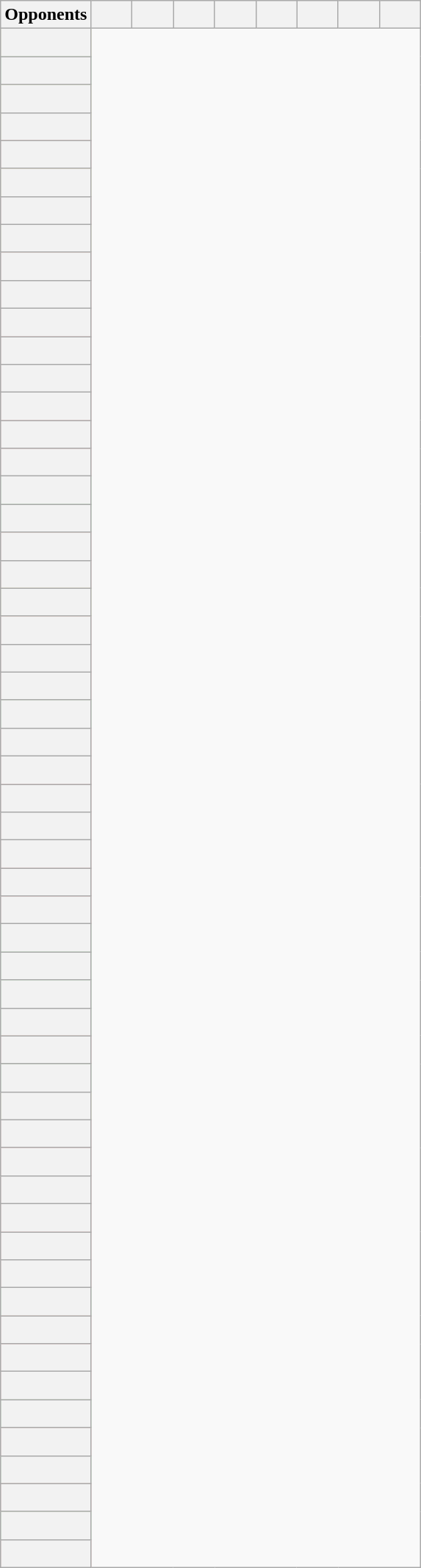<table class="sortable wikitable plainrowheaders" style="text-align:center;">
<tr>
<th scope="col">Opponents</th>
<th scope="col" width="30"></th>
<th scope="col" width="30"></th>
<th scope="col" width="30"></th>
<th scope="col" width="30"></th>
<th scope="col" width="30"></th>
<th scope="col" width="30"></th>
<th scope="col" width="30"></th>
<th scope="col" width="30"></th>
</tr>
<tr bgcolor="#ffffbb">
<th scope=row><br></th>
</tr>
<tr bgcolor="#bbf3bb">
<th scope=row><br></th>
</tr>
<tr bgcolor="#ffffbb">
<th scope=row><br></th>
</tr>
<tr bgcolor="#ffffbb">
<th scope=row><br></th>
</tr>
<tr bgcolor="#ffbbbb">
<th scope=row><br></th>
</tr>
<tr bgcolor="#ffffbb">
<th scope=row><br></th>
</tr>
<tr bgcolor="#ffbbbb">
<th scope=row><br></th>
</tr>
<tr bgcolor="#ffffbb">
<th scope=row><br></th>
</tr>
<tr bgcolor="#ffbbbb">
<th scope=row><br></th>
</tr>
<tr bgcolor="#ffbbbb">
<th scope=row><br></th>
</tr>
<tr bgcolor="#ffbbbb">
<th scope=row><br></th>
</tr>
<tr bgcolor="#ffbbbb">
<th scope=row><br></th>
</tr>
<tr bgcolor="#ffbbbb">
<th scope=row><br></th>
</tr>
<tr bgcolor="#ffbbbb">
<th scope=row><br></th>
</tr>
<tr bgcolor="#ffbbbb">
<th scope=row><br></th>
</tr>
<tr bgcolor="#ffbbbb">
<th scope=row><br></th>
</tr>
<tr bgcolor="#bbf3bb">
<th scope=row><br></th>
</tr>
<tr bgcolor="#bbf3bb">
<th scope=row><br></th>
</tr>
<tr bgcolor="#ffbbbb">
<th scope=row><br></th>
</tr>
<tr bgcolor="#ffbbbb">
<th scope=row><br></th>
</tr>
<tr bgcolor="#ffffbb">
<th scope=row><br></th>
</tr>
<tr bgcolor="#ffbbbb">
<th scope=row><br></th>
</tr>
<tr bgcolor="#ffbbbb">
<th scope=row><br></th>
</tr>
<tr bgcolor="#ffbbbb">
<th scope=row><br></th>
</tr>
<tr bgcolor="#bbf3bb">
<th scope=row><br></th>
</tr>
<tr bgcolor="#ffbbbb">
<th scope=row><br></th>
</tr>
<tr bgcolor="#ffbbbb">
<th scope=row><br></th>
</tr>
<tr bgcolor="#ffbbbb">
<th scope=row><br></th>
</tr>
<tr bgcolor="#ffbbbb">
<th scope=row><br></th>
</tr>
<tr bgcolor="#ffbbbb">
<th scope=row><br></th>
</tr>
<tr bgcolor="#ffbbbb">
<th scope=row><br></th>
</tr>
<tr bgcolor="#ffbbbb">
<th scope=row><br></th>
</tr>
<tr bgcolor="#bbf3bb">
<th scope=row><br></th>
</tr>
<tr bgcolor="#bbf3bb">
<th scope=row><br></th>
</tr>
<tr bgcolor="#bbf3bb">
<th scope=row><br></th>
</tr>
<tr bgcolor="#bbf3bb">
<th scope=row><br></th>
</tr>
<tr bgcolor="#ffbbbb">
<th scope=row><br></th>
</tr>
<tr bgcolor="#bbf3bb">
<th scope=row><br></th>
</tr>
<tr bgcolor="#ffffbb">
<th scope=row><br></th>
</tr>
<tr bgcolor="#ffbbbb">
<th scope=row><br></th>
</tr>
<tr bgcolor="#ffbbbb">
<th scope=row><br></th>
</tr>
<tr bgcolor="#ffbbbb">
<th scope=row><br></th>
</tr>
<tr bgcolor="#ffbbbb">
<th scope=row><br></th>
</tr>
<tr bgcolor="#ffbbbb">
<th scope=row><br></th>
</tr>
<tr bgcolor="#ffbbbb">
<th scope=row><br></th>
</tr>
<tr bgcolor="#bbf3bb">
<th scope=row><br></th>
</tr>
<tr bgcolor="#ffbbbb">
<th scope=row><br></th>
</tr>
<tr bgcolor="#ffbbbb">
<th scope=row><br></th>
</tr>
<tr bgcolor="#ffbbbb">
<th scope=row><br></th>
</tr>
<tr bgcolor="#bbf3bb">
<th scope=row><br></th>
</tr>
<tr bgcolor="#ffbbbb">
<th scope=row><br></th>
</tr>
<tr bgcolor="#bbf3bb">
<th scope=row><br></th>
</tr>
<tr bgcolor="#ffbbbb">
<th scope=row><br></th>
</tr>
<tr bgcolor="#bbf3bb">
<th scope=row><br></th>
</tr>
<tr bgcolor="#ffbbbb">
<th scope=row><br></th>
</tr>
</table>
